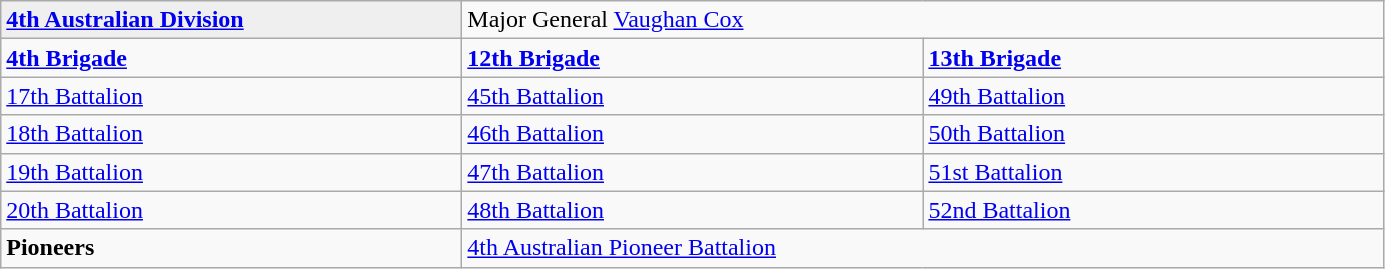<table class="wikitable">
<tr>
<td style="background:#efefef;"><strong><a href='#'>4th Australian Division</a>  </strong></td>
<td colspan="2">Major General <a href='#'>Vaughan Cox</a></td>
</tr>
<tr>
<td width="300pt"><strong><a href='#'>4th Brigade</a></strong></td>
<td width="300pt"><strong><a href='#'>12th Brigade</a></strong></td>
<td width="300pt"><strong><a href='#'>13th Brigade</a></strong></td>
</tr>
<tr>
<td><a href='#'>17th Battalion</a></td>
<td><a href='#'>45th Battalion</a></td>
<td><a href='#'>49th Battalion</a></td>
</tr>
<tr>
<td><a href='#'>18th Battalion</a></td>
<td><a href='#'>46th Battalion</a></td>
<td><a href='#'>50th Battalion</a></td>
</tr>
<tr>
<td><a href='#'>19th Battalion</a></td>
<td><a href='#'>47th Battalion</a></td>
<td><a href='#'>51st Battalion</a></td>
</tr>
<tr>
<td><a href='#'>20th Battalion</a></td>
<td><a href='#'>48th Battalion</a></td>
<td><a href='#'>52nd Battalion</a></td>
</tr>
<tr>
<td><strong>Pioneers</strong></td>
<td colspan="2"><a href='#'>4th Australian Pioneer Battalion</a></td>
</tr>
</table>
